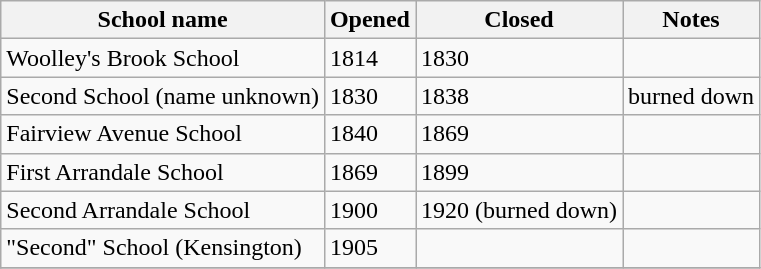<table class="wikitable">
<tr>
<th>School name</th>
<th>Opened</th>
<th>Closed</th>
<th>Notes</th>
</tr>
<tr>
<td>Woolley's Brook School</td>
<td>1814</td>
<td>1830</td>
<td></td>
</tr>
<tr>
<td>Second School (name unknown)</td>
<td>1830</td>
<td>1838</td>
<td>burned down</td>
</tr>
<tr>
<td>Fairview Avenue School</td>
<td>1840</td>
<td>1869</td>
<td></td>
</tr>
<tr>
<td>First Arrandale School</td>
<td>1869</td>
<td>1899</td>
<td></td>
</tr>
<tr>
<td>Second Arrandale School</td>
<td>1900</td>
<td>1920 (burned down)</td>
<td></td>
</tr>
<tr>
<td>"Second" School (Kensington)</td>
<td>1905</td>
<td></td>
<td></td>
</tr>
<tr>
</tr>
</table>
